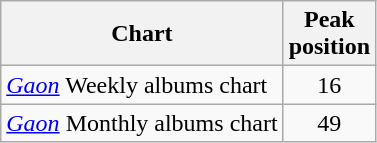<table class="wikitable sortable">
<tr>
<th>Chart</th>
<th>Peak<br>position</th>
</tr>
<tr>
<td><em><a href='#'>Gaon</a></em> Weekly albums chart</td>
<td align="center">16</td>
</tr>
<tr>
<td><em><a href='#'>Gaon</a></em> Monthly albums chart</td>
<td align="center">49</td>
</tr>
</table>
